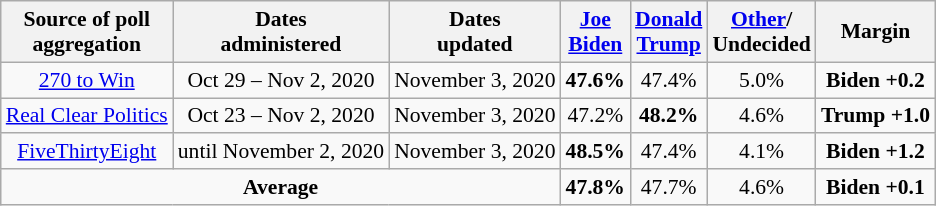<table class="wikitable sortable" style="text-align:center;font-size:90%;line-height:17px">
<tr>
<th>Source of poll<br>aggregation</th>
<th>Dates<br> administered</th>
<th>Dates<br> updated</th>
<th class="unsortable"><a href='#'>Joe<br>Biden</a><br><small></small></th>
<th class="unsortable"><a href='#'>Donald<br>Trump</a><br><small></small></th>
<th class="unsortable"><a href='#'>Other</a>/<br>Undecided<br></th>
<th>Margin</th>
</tr>
<tr>
<td><a href='#'>270 to Win</a></td>
<td>Oct 29 – Nov 2, 2020</td>
<td>November 3, 2020</td>
<td><strong>47.6%</strong></td>
<td>47.4%</td>
<td>5.0%</td>
<td><strong>Biden +0.2</strong></td>
</tr>
<tr>
<td><a href='#'>Real Clear Politics</a></td>
<td>Oct 23 – Nov 2, 2020</td>
<td>November 3, 2020</td>
<td>47.2%</td>
<td><strong>48.2%</strong></td>
<td>4.6%</td>
<td><strong>Trump +1.0</strong></td>
</tr>
<tr>
<td><a href='#'>FiveThirtyEight</a></td>
<td>until November 2, 2020</td>
<td>November 3, 2020</td>
<td><strong>48.5%</strong></td>
<td>47.4%</td>
<td>4.1%</td>
<td><strong>Biden +1.2</strong></td>
</tr>
<tr>
<td colspan="3"><strong>Average</strong></td>
<td><strong>47.8%</strong></td>
<td>47.7%</td>
<td>4.6%</td>
<td><strong>Biden +0.1</strong></td>
</tr>
</table>
